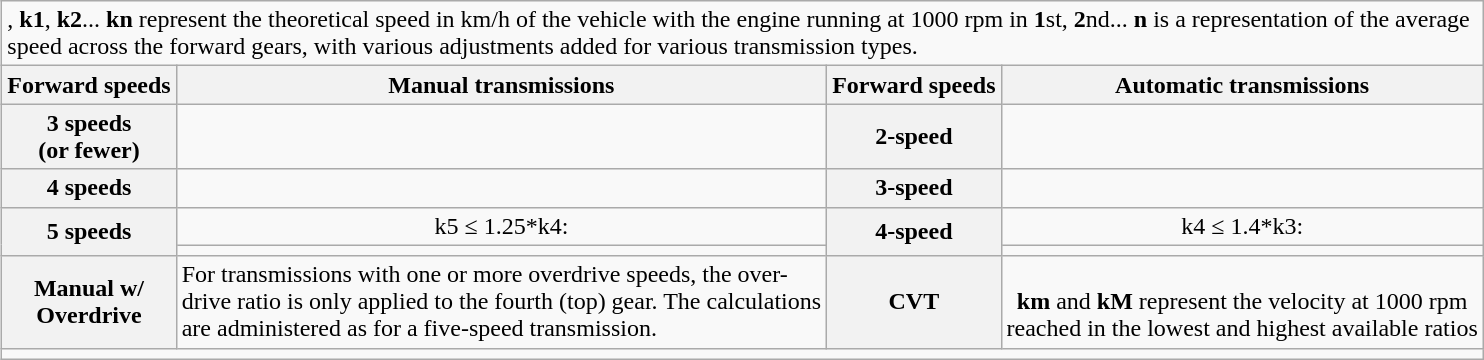<table class="wikitable collapsible collapsed" rules="all" style="float: right; border:solid 1px #1C1C1C; empty-cells:show;">
<tr>
<td width = 300 colspan = 4>, <strong>k1</strong>, <strong>k2</strong>... <strong>kn</strong> represent the theoretical speed in km/h of the vehicle with the engine running at 1000 rpm in <strong>1</strong>st, <strong>2</strong>nd... <strong>n</strong> is a representation of the average speed across the forward gears, with various adjustments added for various transmission types.</td>
</tr>
<tr>
<th>Forward speeds</th>
<th>Manual transmissions</th>
<th>Forward speeds</th>
<th>Automatic transmissions</th>
</tr>
<tr>
<th>3 speeds<br>(or fewer)</th>
<td align="center"></td>
<th>2-speed</th>
<td align="center"></td>
</tr>
<tr>
<th>4 speeds</th>
<td align="center"></td>
<th>3-speed</th>
<td align="center"></td>
</tr>
<tr>
<th rowspan= 2>5 speeds</th>
<td align="center">k5 ≤ 1.25*k4:</td>
<th rowspan = 2>4-speed</th>
<td align="center">k4 ≤ 1.4*k3:</td>
</tr>
<tr>
<td align="center"></td>
<td align="center"></td>
</tr>
<tr>
<th>Manual w/<br>Overdrive</th>
<td>For transmissions with one or more overdrive speeds, the over-<br>drive ratio is only applied to the fourth (top) gear. The calculations<br>are administered as for a five-speed transmission.</td>
<th>CVT</th>
<td align="center"><br><strong>km</strong> and <strong>kM</strong> represent the velocity at 1000 rpm<br>reached in the lowest and highest available ratios</td>
</tr>
<tr>
<td colspan = 4></td>
</tr>
</table>
